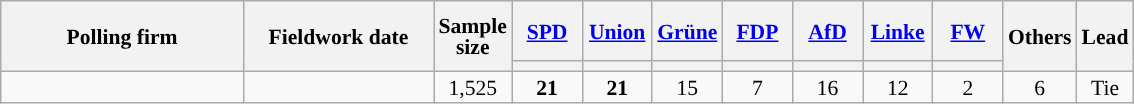<table class="wikitable sortable mw-datatable mw-collapsible" style="text-align:center;font-size:90%;line-height:14px;">
<tr style="height:40px;">
<th style="width:155px;" rowspan="2">Polling firm</th>
<th style="width:120px;" rowspan="2">Fieldwork date</th>
<th style="width: 35px;" rowspan="2">Sample<br>size</th>
<th class="unsortable" style="width:40px;"><a href='#'>SPD</a></th>
<th class="unsortable" style="width:40px;"><a href='#'>Union</a></th>
<th class="unsortable" style="width:40px;"><a href='#'>Grüne</a></th>
<th class="unsortable" style="width:40px;"><a href='#'>FDP</a></th>
<th class="unsortable" style="width:40px;"><a href='#'>AfD</a></th>
<th class="unsortable" style="width:40px;"><a href='#'>Linke</a></th>
<th class="unsortable" style="width:40px;"><a href='#'>FW</a></th>
<th class="unsortable" style="width:30px;" rowspan="2">Others</th>
<th style="width:30px;" rowspan="2">Lead</th>
</tr>
<tr>
<th style="background:"></th>
<th style="background:"></th>
<th style="background:"></th>
<th style="background:"></th>
<th style="background:"></th>
<th style="background:"></th>
<th style="background:"></th>
</tr>
<tr>
<td></td>
<td></td>
<td>1,525</td>
<td><strong>21</strong></td>
<td><strong>21</strong></td>
<td>15</td>
<td>7</td>
<td>16</td>
<td>12</td>
<td>2</td>
<td>6</td>
<td>Tie</td>
</tr>
</table>
